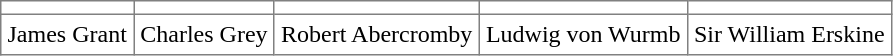<table cellpadding="4" cellspacing="2" border="1" style="border-collapse:collapse;">
<tr>
<td></td>
<td></td>
<td></td>
<td></td>
<td></td>
</tr>
<tr>
<td>James Grant</td>
<td>Charles Grey</td>
<td>Robert Abercromby</td>
<td>Ludwig von Wurmb</td>
<td>Sir William Erskine</td>
</tr>
</table>
